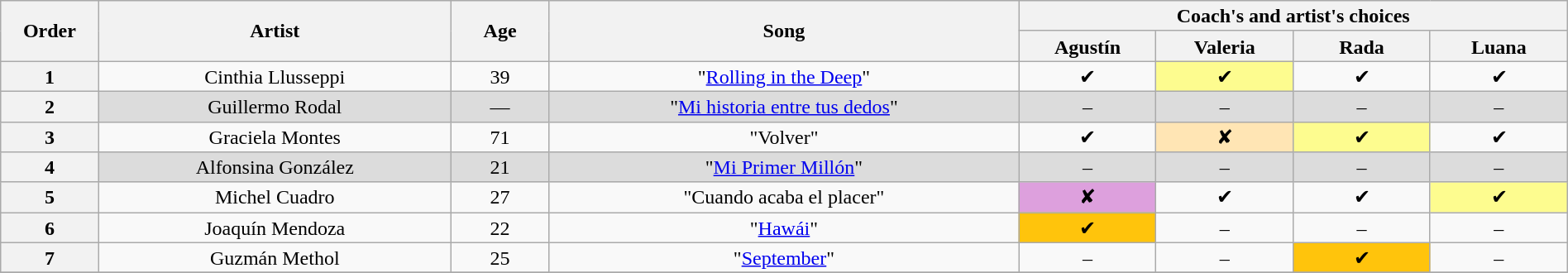<table class="wikitable" style="text-align:center; line-height:17px; width:100%">
<tr>
<th scope="col" rowspan="2" style="width:05%">Order</th>
<th scope="col" rowspan="2" style="width:18%">Artist</th>
<th scope="col" rowspan="2" style="width:05%">Age</th>
<th scope="col" rowspan="2" style="width:24%">Song</th>
<th scope="col" colspan="4" style="width:28%">Coach's and artist's choices</th>
</tr>
<tr>
<th style="width:07%">Agustín</th>
<th style="width:07%">Valeria</th>
<th style="width:07%">Rada</th>
<th style="width:07%">Luana</th>
</tr>
<tr>
<th>1</th>
<td>Cinthia Llusseppi</td>
<td>39</td>
<td>"<a href='#'>Rolling in the Deep</a>"</td>
<td>✔</td>
<td style="background:#fdfc8f">✔</td>
<td>✔</td>
<td>✔</td>
</tr>
<tr style="background:#DCDCDC">
<th>2</th>
<td>Guillermo Rodal</td>
<td>—</td>
<td>"<a href='#'>Mi historia entre tus dedos</a>"</td>
<td>–</td>
<td>–</td>
<td>–</td>
<td>–</td>
</tr>
<tr>
<th>3</th>
<td>Graciela Montes</td>
<td>71</td>
<td>"Volver"</td>
<td>✔</td>
<td style="background:#ffe5b4">✘</td>
<td style="background:#fdfc8f">✔</td>
<td>✔</td>
</tr>
<tr style="background:#DCDCDC">
<th>4</th>
<td>Alfonsina González</td>
<td>21</td>
<td>"<a href='#'>Mi Primer Millón</a>"</td>
<td>–</td>
<td>–</td>
<td>–</td>
<td>–</td>
</tr>
<tr>
<th>5</th>
<td>Michel Cuadro</td>
<td>27</td>
<td>"Cuando acaba el placer"</td>
<td style="background:#dda0dd">✘</td>
<td>✔</td>
<td>✔</td>
<td style="background:#fdfc8f">✔</td>
</tr>
<tr>
<th>6</th>
<td>Joaquín Mendoza</td>
<td>22</td>
<td>"<a href='#'>Hawái</a>"</td>
<td style="background:#FFC40C;">✔</td>
<td>–</td>
<td>–</td>
<td>–</td>
</tr>
<tr>
<th>7</th>
<td>Guzmán Methol</td>
<td>25</td>
<td>"<a href='#'>September</a>"</td>
<td>–</td>
<td>–</td>
<td style="background:#FFC40C;">✔</td>
<td>–</td>
</tr>
<tr>
</tr>
</table>
